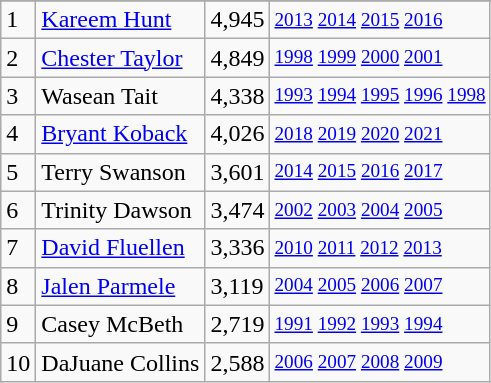<table class="wikitable">
<tr>
</tr>
<tr>
<td>1</td>
<td><a href='#'>Kareem Hunt</a></td>
<td>4,945</td>
<td style="font-size:80%;"><a href='#'>2013</a> <a href='#'>2014</a> <a href='#'>2015</a> <a href='#'>2016</a></td>
</tr>
<tr>
<td>2</td>
<td><a href='#'>Chester Taylor</a></td>
<td>4,849</td>
<td style="font-size:80%;"><a href='#'>1998</a> <a href='#'>1999</a> <a href='#'>2000</a> <a href='#'>2001</a></td>
</tr>
<tr>
<td>3</td>
<td>Wasean Tait</td>
<td>4,338</td>
<td style="font-size:80%;"><a href='#'>1993</a> <a href='#'>1994</a> <a href='#'>1995</a> <a href='#'>1996</a> <a href='#'>1998</a></td>
</tr>
<tr>
<td>4</td>
<td><a href='#'>Bryant Koback</a></td>
<td>4,026</td>
<td style="font-size:80%;"><a href='#'>2018</a> <a href='#'>2019</a> <a href='#'>2020</a> <a href='#'>2021</a></td>
</tr>
<tr>
<td>5</td>
<td>Terry Swanson</td>
<td>3,601</td>
<td style="font-size:80%;"><a href='#'>2014</a> <a href='#'>2015</a> <a href='#'>2016</a> <a href='#'>2017</a></td>
</tr>
<tr>
<td>6</td>
<td>Trinity Dawson</td>
<td>3,474</td>
<td style="font-size:80%;"><a href='#'>2002</a> <a href='#'>2003</a> <a href='#'>2004</a> <a href='#'>2005</a></td>
</tr>
<tr>
<td>7</td>
<td><a href='#'>David Fluellen</a></td>
<td>3,336</td>
<td style="font-size:80%;"><a href='#'>2010</a> <a href='#'>2011</a> <a href='#'>2012</a> <a href='#'>2013</a></td>
</tr>
<tr>
<td>8</td>
<td><a href='#'>Jalen Parmele</a></td>
<td>3,119</td>
<td style="font-size:80%;"><a href='#'>2004</a> <a href='#'>2005</a> <a href='#'>2006</a> <a href='#'>2007</a></td>
</tr>
<tr>
<td>9</td>
<td>Casey McBeth</td>
<td>2,719</td>
<td style="font-size:80%;"><a href='#'>1991</a> <a href='#'>1992</a> <a href='#'>1993</a> <a href='#'>1994</a></td>
</tr>
<tr>
<td>10</td>
<td>DaJuane Collins</td>
<td>2,588</td>
<td style="font-size:80%;"><a href='#'>2006</a> <a href='#'>2007</a> <a href='#'>2008</a> <a href='#'>2009</a></td>
</tr>
</table>
